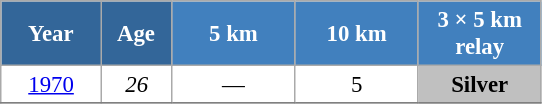<table class="wikitable" style="font-size:95%; text-align:center; border:grey solid 1px; border-collapse:collapse; background:#ffffff;">
<tr>
<th style="background-color:#369; color:white; width:60px;"> Year </th>
<th style="background-color:#369; color:white; width:40px;"> Age </th>
<th style="background-color:#4180be; color:white; width:75px;"> 5 km </th>
<th style="background-color:#4180be; color:white; width:75px;"> 10 km </th>
<th style="background-color:#4180be; color:white; width:75px;"> 3 × 5 km <br> relay </th>
</tr>
<tr>
<td><a href='#'>1970</a></td>
<td><em>26</em></td>
<td>—</td>
<td>5</td>
<td style="background:silver;"><strong>Silver</strong></td>
</tr>
<tr>
</tr>
</table>
